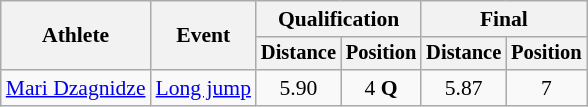<table class=wikitable style="font-size:90%">
<tr>
<th rowspan=2>Athlete</th>
<th rowspan=2>Event</th>
<th colspan=2>Qualification</th>
<th colspan=2>Final</th>
</tr>
<tr style="font-size:95%">
<th>Distance</th>
<th>Position</th>
<th>Distance</th>
<th>Position</th>
</tr>
<tr align=center>
<td align=left><a href='#'>Mari Dzagnidze</a></td>
<td align=left><a href='#'>Long jump</a></td>
<td>5.90</td>
<td>4 <strong>Q</strong></td>
<td>5.87</td>
<td>7</td>
</tr>
</table>
